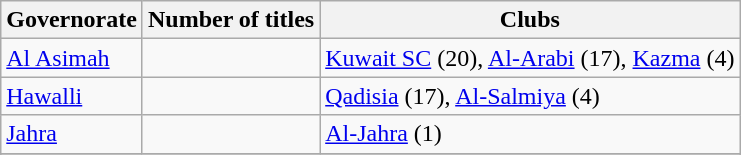<table class="wikitable">
<tr>
<th>Governorate</th>
<th>Number of titles</th>
<th>Clubs</th>
</tr>
<tr>
<td><a href='#'>Al Asimah</a></td>
<td></td>
<td><a href='#'>Kuwait SC</a> (20), <a href='#'>Al-Arabi</a> (17), <a href='#'>Kazma</a> (4)</td>
</tr>
<tr>
<td><a href='#'>Hawalli</a></td>
<td></td>
<td><a href='#'>Qadisia</a> (17), <a href='#'>Al-Salmiya</a> (4)</td>
</tr>
<tr>
<td><a href='#'>Jahra</a></td>
<td></td>
<td><a href='#'>Al-Jahra</a> (1)</td>
</tr>
<tr>
</tr>
<tr>
</tr>
</table>
